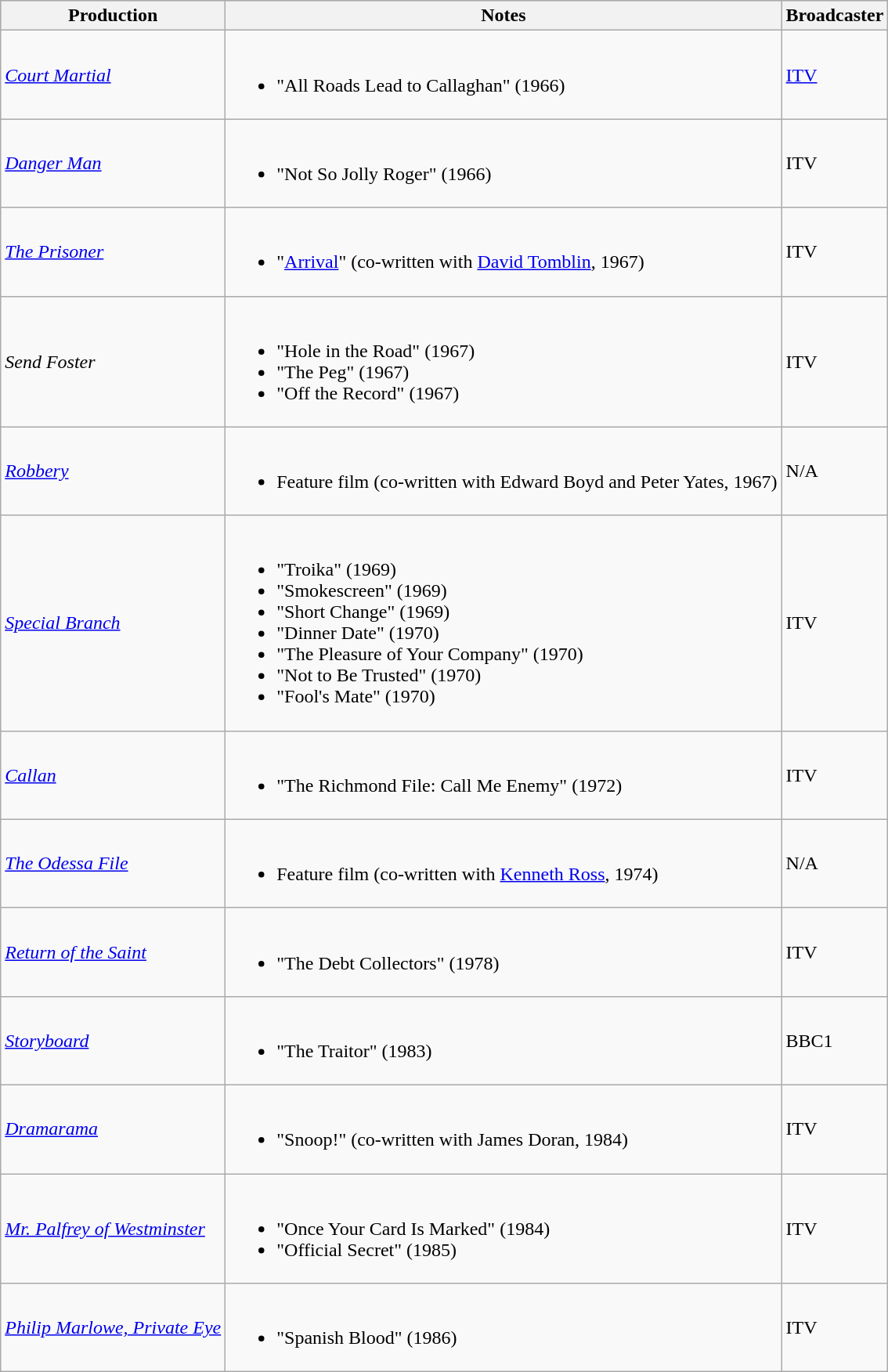<table class="wikitable">
<tr " style="background:#ccc; text-align:center;">
<th>Production</th>
<th>Notes</th>
<th>Broadcaster</th>
</tr>
<tr>
<td><em><a href='#'>Court Martial</a></em></td>
<td><br><ul><li>"All Roads Lead to Callaghan" (1966)</li></ul></td>
<td><a href='#'>ITV</a></td>
</tr>
<tr>
<td><em><a href='#'>Danger Man</a></em></td>
<td><br><ul><li>"Not So Jolly Roger" (1966)</li></ul></td>
<td>ITV</td>
</tr>
<tr>
<td><em><a href='#'>The Prisoner</a></em></td>
<td><br><ul><li>"<a href='#'>Arrival</a>" (co-written with <a href='#'>David Tomblin</a>, 1967)</li></ul></td>
<td>ITV</td>
</tr>
<tr>
<td><em>Send Foster</em></td>
<td><br><ul><li>"Hole in the Road" (1967)</li><li>"The Peg" (1967)</li><li>"Off the Record" (1967)</li></ul></td>
<td>ITV</td>
</tr>
<tr>
<td><em><a href='#'>Robbery</a></em></td>
<td><br><ul><li>Feature film (co-written with Edward Boyd and Peter Yates, 1967)</li></ul></td>
<td>N/A</td>
</tr>
<tr>
<td><em><a href='#'>Special Branch</a></em></td>
<td><br><ul><li>"Troika" (1969)</li><li>"Smokescreen" (1969)</li><li>"Short Change" (1969)</li><li>"Dinner Date" (1970)</li><li>"The Pleasure of Your Company" (1970)</li><li>"Not to Be Trusted" (1970)</li><li>"Fool's Mate" (1970)</li></ul></td>
<td>ITV</td>
</tr>
<tr>
<td><em><a href='#'>Callan</a></em></td>
<td><br><ul><li>"The Richmond File: Call Me Enemy" (1972)</li></ul></td>
<td>ITV</td>
</tr>
<tr>
<td><em><a href='#'>The Odessa File</a></em></td>
<td><br><ul><li>Feature film (co-written with <a href='#'>Kenneth Ross</a>, 1974)</li></ul></td>
<td>N/A</td>
</tr>
<tr>
<td><em><a href='#'>Return of the Saint</a></em></td>
<td><br><ul><li>"The Debt Collectors" (1978)</li></ul></td>
<td>ITV</td>
</tr>
<tr>
<td><em><a href='#'>Storyboard</a></em></td>
<td><br><ul><li>"The Traitor" (1983)</li></ul></td>
<td>BBC1</td>
</tr>
<tr>
<td><em><a href='#'>Dramarama</a></em></td>
<td><br><ul><li>"Snoop!" (co-written with James Doran, 1984)</li></ul></td>
<td>ITV</td>
</tr>
<tr>
<td><em><a href='#'>Mr. Palfrey of Westminster</a></em></td>
<td><br><ul><li>"Once Your Card Is Marked" (1984)</li><li>"Official Secret" (1985)</li></ul></td>
<td>ITV</td>
</tr>
<tr>
<td><em><a href='#'>Philip Marlowe, Private Eye</a></em></td>
<td><br><ul><li>"Spanish Blood" (1986)</li></ul></td>
<td>ITV</td>
</tr>
</table>
